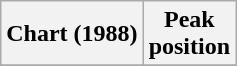<table class="wikitable sortable plainrowheaders" style="text-align:center">
<tr>
<th scope="col">Chart (1988)</th>
<th scope="col">Peak<br>position</th>
</tr>
<tr>
</tr>
</table>
